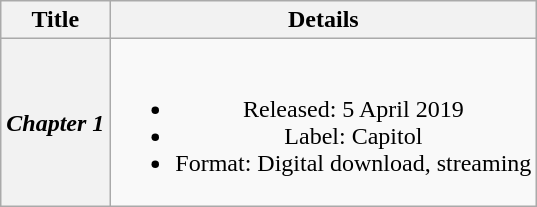<table class="wikitable plainrowheaders" style="text-align:center;">
<tr>
<th scope="col">Title</th>
<th scope="col">Details</th>
</tr>
<tr>
<th scope="row"><em>Chapter 1</em></th>
<td><br><ul><li>Released: 5 April 2019</li><li>Label: Capitol</li><li>Format: Digital download, streaming</li></ul></td>
</tr>
</table>
